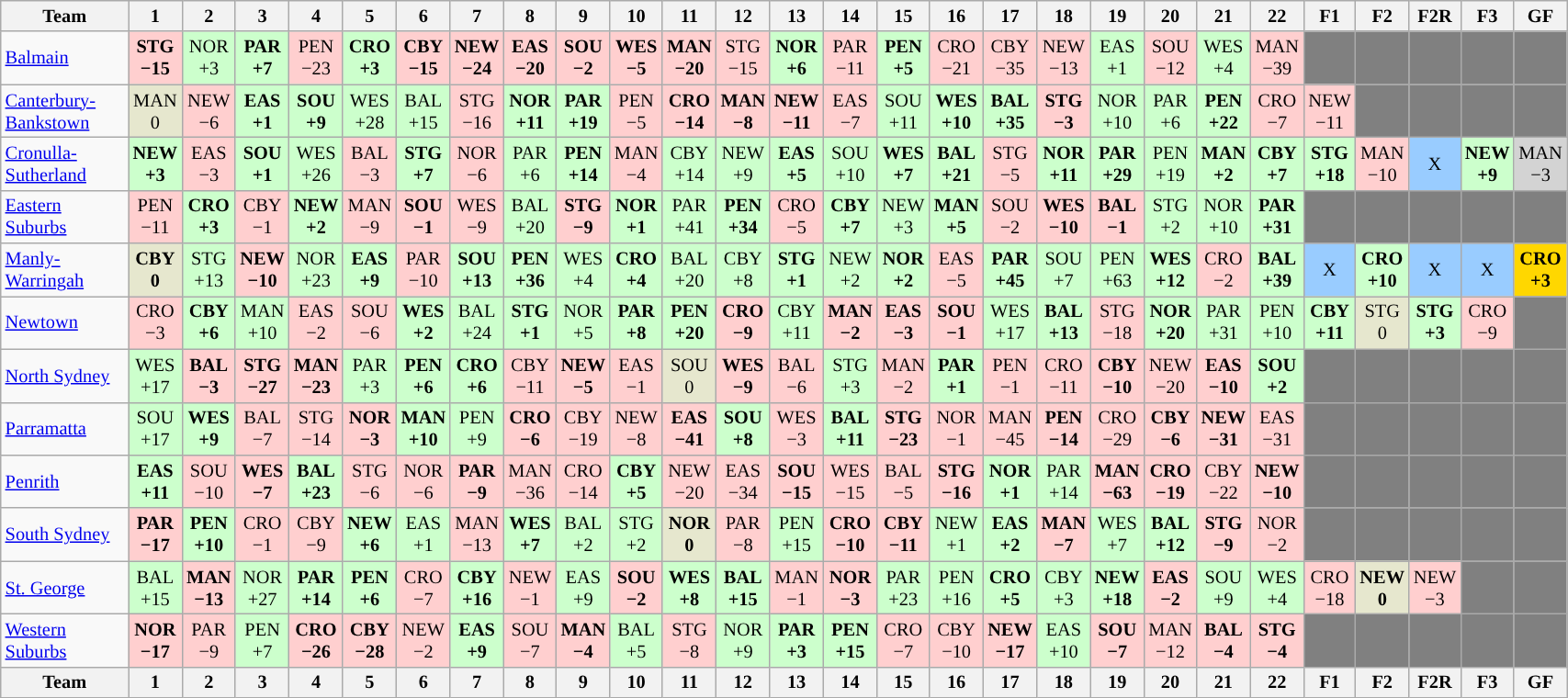<table class="wikitable sortable" style="font-size:85%; text-align:center; width:90%">
<tr valign="top">
<th valign="middle">Team</th>
<th>1</th>
<th>2</th>
<th>3</th>
<th>4</th>
<th>5</th>
<th>6</th>
<th>7</th>
<th>8</th>
<th>9</th>
<th>10</th>
<th>11</th>
<th>12</th>
<th>13</th>
<th>14</th>
<th>15</th>
<th>16</th>
<th>17</th>
<th>18</th>
<th>19</th>
<th>20</th>
<th>21</th>
<th>22</th>
<th>F1</th>
<th>F2</th>
<th>F2R</th>
<th>F3</th>
<th>GF</th>
</tr>
<tr>
<td align="left"><a href='#'>Balmain</a></td>
<td style="background:#FFCFCF;"><strong>STG<br>−15</strong></td>
<td style="background:#cfc;">NOR<br>+3</td>
<td style="background:#cfc;"><strong>PAR<br>+7</strong></td>
<td style="background:#FFCFCF;">PEN<br>−23</td>
<td style="background:#cfc;"><strong>CRO<br>+3</strong></td>
<td style="background:#FFCFCF;"><strong>CBY<br>−15</strong></td>
<td style="background:#FFCFCF;"><strong>NEW<br>−24</strong></td>
<td style="background:#FFCFCF;"><strong>EAS<br>−20</strong></td>
<td style="background:#FFCFCF;"><strong>SOU<br>−2</strong></td>
<td style="background:#FFCFCF;"><strong>WES<br>−5</strong></td>
<td style="background:#FFCFCF;"><strong>MAN<br>−20</strong></td>
<td style="background:#FFCFCF;">STG<br>−15</td>
<td style="background:#cfc;"><strong>NOR<br>+6</strong></td>
<td style="background:#FFCFCF;">PAR<br>−11</td>
<td style="background:#cfc;"><strong>PEN<br>+5</strong></td>
<td style="background:#FFCFCF;">CRO<br>−21</td>
<td style="background:#FFCFCF;">CBY<br>−35</td>
<td style="background:#FFCFCF;">NEW<br>−13</td>
<td style="background:#cfc;">EAS<br>+1</td>
<td style="background:#FFCFCF;">SOU<br>−12</td>
<td style="background:#cfc;">WES<br>+4</td>
<td style="background:#FFCFCF;">MAN<br>−39</td>
<td style="background:#808080;"></td>
<td style="background:#808080;"></td>
<td style="background:#808080;"></td>
<td style="background:#808080;"></td>
<td style="background:#808080;"></td>
</tr>
<tr>
<td align="left"><a href='#'>Canterbury-Bankstown</a></td>
<td style="background:#E6E7CE">MAN<br>0</td>
<td style="background:#FFCFCF;">NEW<br>−6</td>
<td style="background:#cfc;"><strong>EAS<br>+1</strong></td>
<td style="background:#cfc;"><strong>SOU<br>+9</strong></td>
<td style="background:#cfc;">WES<br>+28</td>
<td style="background:#cfc;">BAL<br>+15</td>
<td style="background:#FFCFCF;">STG<br>−16</td>
<td style="background:#cfc;"><strong>NOR<br>+11</strong></td>
<td style="background:#cfc;"><strong>PAR<br>+19</strong></td>
<td style="background:#FFCFCF;">PEN<br>−5</td>
<td style="background:#FFCFCF;"><strong>CRO<br>−14</strong></td>
<td style="background:#FFCFCF;"><strong>MAN<br>−8</strong></td>
<td style="background:#FFCFCF;"><strong>NEW<br>−11</strong></td>
<td style="background:#FFCFCF;">EAS<br>−7</td>
<td style="background:#cfc;">SOU<br>+11</td>
<td style="background:#cfc;"><strong>WES<br>+10</strong></td>
<td style="background:#cfc;"><strong>BAL<br>+35</strong></td>
<td style="background:#FFCFCF;"><strong>STG<br>−3</strong></td>
<td style="background:#cfc;">NOR<br>+10</td>
<td style="background:#cfc;">PAR<br>+6</td>
<td style="background:#cfc;"><strong>PEN<br>+22</strong></td>
<td style="background:#FFCFCF;">CRO<br>−7</td>
<td style="background:#FFCFCF;">NEW<br>−11</td>
<td style="background:#808080;"></td>
<td style="background:#808080;"></td>
<td style="background:#808080;"></td>
<td style="background:#808080;"></td>
</tr>
<tr>
<td align="left"><a href='#'>Cronulla-Sutherland</a></td>
<td style="background:#cfc;"><strong>NEW<br>+3</strong></td>
<td style="background:#FFCFCF;">EAS<br>−3</td>
<td style="background:#cfc;"><strong>SOU<br>+1</strong></td>
<td style="background:#cfc;">WES<br>+26</td>
<td style="background:#FFCFCF;">BAL<br>−3</td>
<td style="background:#cfc;"><strong>STG<br>+7</strong></td>
<td style="background:#FFCFCF;">NOR<br>−6</td>
<td style="background:#cfc;">PAR<br>+6</td>
<td style="background:#cfc;"><strong>PEN<br>+14</strong></td>
<td style="background:#FFCFCF;">MAN<br>−4</td>
<td style="background:#cfc;">CBY<br>+14</td>
<td style="background:#cfc;">NEW<br>+9</td>
<td style="background:#cfc;"><strong>EAS<br>+5</strong></td>
<td style="background:#cfc;">SOU<br>+10</td>
<td style="background:#cfc;"><strong>WES<br>+7</strong></td>
<td style="background:#cfc;"><strong>BAL<br>+21</strong></td>
<td style="background:#FFCFCF;">STG<br>−5</td>
<td style="background:#cfc;"><strong>NOR<br>+11</strong></td>
<td style="background:#cfc;"><strong>PAR<br>+29</strong></td>
<td style="background:#cfc;">PEN<br>+19</td>
<td style="background:#cfc;"><strong>MAN<br>+2</strong></td>
<td style="background:#cfc;"><strong>CBY<br>+7</strong></td>
<td style="background:#cfc;"><strong>STG<br>+18</strong></td>
<td style="background:#FFCFCF;">MAN<br>−10</td>
<td style="background:#99ccff;">X</td>
<td style="background:#cfc;"><strong>NEW<br>+9</strong></td>
<td style="background:#D3D3D3;">MAN<br>−3</td>
</tr>
<tr>
<td align="left"><a href='#'>Eastern Suburbs</a></td>
<td style="background:#FFCFCF;">PEN<br>−11</td>
<td style="background:#cfc;"><strong>CRO<br>+3</strong></td>
<td style="background:#FFCFCF;">CBY<br>−1</td>
<td style="background:#cfc;"><strong>NEW<br>+2</strong></td>
<td style="background:#FFCFCF;">MAN<br>−9</td>
<td style="background:#FFCFCF;"><strong>SOU<br>−1</strong></td>
<td style="background:#FFCFCF;">WES<br>−9</td>
<td style="background:#cfc;">BAL<br>+20</td>
<td style="background:#FFCFCF;"><strong>STG<br>−9</strong></td>
<td style="background:#cfc;"><strong>NOR<br>+1</strong></td>
<td style="background:#cfc;">PAR<br>+41</td>
<td style="background:#cfc;"><strong>PEN<br>+34</strong></td>
<td style="background:#FFCFCF;">CRO<br>−5</td>
<td style="background:#cfc;"><strong>CBY<br>+7</strong></td>
<td style="background:#cfc;">NEW<br>+3</td>
<td style="background:#cfc;"><strong>MAN<br>+5</strong></td>
<td style="background:#FFCFCF;">SOU<br>−2</td>
<td style="background:#FFCFCF;"><strong>WES<br>−10</strong></td>
<td style="background:#FFCFCF;"><strong>BAL<br>−1</strong></td>
<td style="background:#cfc;">STG<br>+2</td>
<td style="background:#cfc;">NOR<br>+10</td>
<td style="background:#cfc;"><strong>PAR<br>+31</strong></td>
<td style="background:#808080;"></td>
<td style="background:#808080;"></td>
<td style="background:#808080;"></td>
<td style="background:#808080;"></td>
<td style="background:#808080;"></td>
</tr>
<tr>
<td align="left"><a href='#'>Manly-Warringah</a></td>
<td style="background:#E6E7CE"><strong>CBY<br>0</strong></td>
<td style="background:#cfc;">STG<br>+13</td>
<td style="background:#FFCFCF;"><strong>NEW<br>−10</strong></td>
<td style="background:#cfc;">NOR<br>+23</td>
<td style="background:#cfc;"><strong>EAS<br>+9</strong></td>
<td style="background:#FFCFCF;">PAR<br>−10</td>
<td style="background:#cfc;"><strong>SOU<br>+13</strong></td>
<td style="background:#cfc;"><strong>PEN<br>+36</strong></td>
<td style="background:#cfc;">WES<br>+4</td>
<td style="background:#cfc;"><strong>CRO<br>+4</strong></td>
<td style="background:#cfc;">BAL <br>+20</td>
<td style="background:#cfc;">CBY<br>+8</td>
<td style="background:#cfc;"><strong>STG<br>+1</strong></td>
<td style="background:#cfc;">NEW<br>+2</td>
<td style="background:#cfc;"><strong>NOR<br>+2</strong></td>
<td style="background:#FFCFCF;">EAS<br>−5</td>
<td style="background:#cfc;"><strong>PAR<br>+45</strong></td>
<td style="background:#cfc;">SOU<br>+7</td>
<td style="background:#cfc;">PEN<br>+63</td>
<td style="background:#cfc;"><strong>WES<br>+12</strong></td>
<td style="background:#FFCFCF;">CRO<br>−2</td>
<td style="background:#cfc;"><strong>BAL<br>+39</strong></td>
<td style="background:#99ccff;">X</td>
<td style="background:#cfc;"><strong>CRO<br>+10</strong></td>
<td style="background:#99ccff;">X</td>
<td style="background:#99ccff;">X</td>
<td style="background:#FFD700;"><strong>CRO<br>+3</strong></td>
</tr>
<tr>
<td align="left"><a href='#'>Newtown</a></td>
<td style="background:#FFCFCF;">CRO<br>−3</td>
<td style="background:#cfc;"><strong>CBY<br>+6</strong></td>
<td style="background:#cfc;">MAN<br>+10</td>
<td style="background:#FFCFCF;">EAS<br>−2</td>
<td style="background:#FFCFCF;">SOU<br>−6</td>
<td style="background:#cfc;"><strong>WES<br>+2</strong></td>
<td style="background:#cfc;">BAL<br>+24</td>
<td style="background:#cfc;"><strong>STG<br>+1</strong></td>
<td style="background:#cfc;">NOR<br>+5</td>
<td style="background:#cfc;"><strong>PAR<br>+8</strong></td>
<td style="background:#cfc;"><strong>PEN<br>+20</strong></td>
<td style="background:#FFCFCF;"><strong>CRO<br>−9</strong></td>
<td style="background:#cfc;">CBY<br>+11</td>
<td style="background:#FFCFCF;"><strong>MAN<br>−2</strong></td>
<td style="background:#FFCFCF;"><strong>EAS<br>−3</strong></td>
<td style="background:#FFCFCF;"><strong>SOU<br>−1</strong></td>
<td style="background:#cfc;">WES<br>+17</td>
<td style="background:#cfc;"><strong>BAL<br>+13</strong></td>
<td style="background:#FFCFCF;">STG<br>−18</td>
<td style="background:#cfc;"><strong>NOR<br>+20</strong></td>
<td style="background:#cfc;">PAR<br>+31</td>
<td style="background:#cfc;">PEN<br>+10</td>
<td style="background:#cfc;"><strong>CBY<br>+11</strong></td>
<td style="background:#E6E7CE">STG<br>0</td>
<td style="background:#cfc;"><strong>STG<br>+3</strong></td>
<td style="background:#FFCFCF;">CRO<br>−9</td>
<td style="background:#808080;"></td>
</tr>
<tr>
<td align="left"><a href='#'>North Sydney</a></td>
<td style="background:#cfc;">WES<br>+17</td>
<td style="background:#FFCFCF;"><strong>BAL<br>−3</strong></td>
<td style="background:#FFCFCF;"><strong>STG<br>−27</strong></td>
<td style="background:#FFCFCF;"><strong>MAN<br>−23</strong></td>
<td style="background:#cfc;">PAR<br>+3</td>
<td style="background:#cfc;"><strong>PEN<br>+6</strong></td>
<td style="background:#cfc;"><strong>CRO<br>+6</strong></td>
<td style="background:#FFCFCF;">CBY<br>−11</td>
<td style="background:#FFCFCF;"><strong>NEW<br>−5</strong></td>
<td style="background:#FFCFCF;">EAS<br>−1</td>
<td style="background:#E6E7CE">SOU<br>0</td>
<td style="background:#FFCFCF;"><strong>WES<br>−9</strong></td>
<td style="background:#FFCFCF;">BAL<br>−6</td>
<td style="background:#cfc;">STG<br>+3</td>
<td style="background:#FFCFCF;">MAN<br>−2</td>
<td style="background:#cfc;"><strong>PAR<br>+1</strong></td>
<td style="background:#FFCFCF;">PEN<br>−1</td>
<td style="background:#FFCFCF;">CRO<br>−11</td>
<td style="background:#FFCFCF;"><strong>CBY<br>−10</strong></td>
<td style="background:#FFCFCF;">NEW<br>−20</td>
<td style="background:#FFCFCF;"><strong>EAS<br>−10</strong></td>
<td style="background:#cfc;"><strong>SOU<br>+2</strong></td>
<td style="background:#808080;"></td>
<td style="background:#808080;"></td>
<td style="background:#808080;"></td>
<td style="background:#808080;"></td>
<td style="background:#808080;"></td>
</tr>
<tr>
<td align="left"><a href='#'>Parramatta</a></td>
<td style="background:#cfc;">SOU<br>+17</td>
<td style="background:#cfc;"><strong>WES<br>+9</strong></td>
<td style="background:#FFCFCF;">BAL<br>−7</td>
<td style="background:#FFCFCF;">STG<br>−14</td>
<td style="background:#FFCFCF;"><strong>NOR<br>−3</strong></td>
<td style="background:#cfc;"><strong>MAN<br>+10</strong></td>
<td style="background:#cfc;">PEN<br>+9</td>
<td style="background:#FFCFCF;"><strong>CRO<br>−6</strong></td>
<td style="background:#FFCFCF;">CBY<br>−19</td>
<td style="background:#FFCFCF;">NEW<br>−8</td>
<td style="background:#FFCFCF;"><strong>EAS<br>−41</strong></td>
<td style="background:#cfc;"><strong>SOU<br>+8</strong></td>
<td style="background:#FFCFCF;">WES<br>−3</td>
<td style="background:#cfc;"><strong>BAL<br>+11</strong></td>
<td style="background:#FFCFCF;"><strong>STG<br>−23</strong></td>
<td style="background:#FFCFCF;">NOR<br>−1</td>
<td style="background:#FFCFCF;">MAN<br>−45</td>
<td style="background:#FFCFCF;"><strong>PEN<br>−14</strong></td>
<td style="background:#FFCFCF;">CRO<br>−29</td>
<td style="background:#FFCFCF;"><strong>CBY<br>−6</strong></td>
<td style="background:#FFCFCF;"><strong>NEW<br>−31</strong></td>
<td style="background:#FFCFCF;">EAS<br>−31</td>
<td style="background:#808080;"></td>
<td style="background:#808080;"></td>
<td style="background:#808080;"></td>
<td style="background:#808080;"></td>
<td style="background:#808080;"></td>
</tr>
<tr>
<td align="left"><a href='#'>Penrith</a></td>
<td style="background:#cfc;"><strong>EAS<br>+11</strong></td>
<td style="background:#FFCFCF;">SOU<br>−10</td>
<td style="background:#FFCFCF;"><strong>WES<br>−7</strong></td>
<td style="background:#cfc;"><strong>BAL<br>+23</strong></td>
<td style="background:#FFCFCF;">STG<br>−6</td>
<td style="background:#FFCFCF;">NOR<br>−6</td>
<td style="background:#FFCFCF;"><strong>PAR<br>−9</strong></td>
<td style="background:#FFCFCF;">MAN<br>−36</td>
<td style="background:#FFCFCF;">CRO<br>−14</td>
<td style="background:#cfc;"><strong>CBY<br>+5</strong></td>
<td style="background:#FFCFCF;">NEW<br>−20</td>
<td style="background:#FFCFCF;">EAS<br>−34</td>
<td style="background:#FFCFCF;"><strong>SOU<br>−15</strong></td>
<td style="background:#FFCFCF;">WES<br>−15</td>
<td style="background:#FFCFCF;">BAL<br>−5</td>
<td style="background:#FFCFCF;"><strong>STG<br>−16</strong></td>
<td style="background:#cfc;"><strong>NOR<br>+1</strong></td>
<td style="background:#cfc;">PAR<br>+14</td>
<td style="background:#FFCFCF;"><strong>MAN<br>−63</strong></td>
<td style="background:#FFCFCF;"><strong>CRO<br>−19</strong></td>
<td style="background:#FFCFCF;">CBY<br>−22</td>
<td style="background:#FFCFCF;"><strong>NEW<br>−10</strong></td>
<td style="background:#808080;"></td>
<td style="background:#808080;"></td>
<td style="background:#808080;"></td>
<td style="background:#808080;"></td>
<td style="background:#808080;"></td>
</tr>
<tr>
<td align="left"><a href='#'>South Sydney</a></td>
<td style="background:#FFCFCF;"><strong>PAR<br>−17</strong></td>
<td style="background:#cfc;"><strong>PEN<br>+10</strong></td>
<td style="background:#FFCFCF;">CRO<br>−1</td>
<td style="background:#FFCFCF;">CBY<br>−9</td>
<td style="background:#cfc;"><strong>NEW<br>+6</strong></td>
<td style="background:#cfc;">EAS<br>+1</td>
<td style="background:#FFCFCF;">MAN<br>−13</td>
<td style="background:#cfc;"><strong>WES<br>+7</strong></td>
<td style="background:#cfc;">BAL<br>+2</td>
<td style="background:#cfc;">STG<br>+2</td>
<td style="background:#E6E7CE"><strong>NOR<br>0</strong></td>
<td style="background:#FFCFCF;">PAR<br>−8</td>
<td style="background:#cfc;">PEN<br>+15</td>
<td style="background:#FFCFCF;"><strong>CRO<br>−10</strong></td>
<td style="background:#FFCFCF;"><strong>CBY<br>−11</strong></td>
<td style="background:#cfc;">NEW<br>+1</td>
<td style="background:#cfc;"><strong>EAS<br>+2</strong></td>
<td style="background:#FFCFCF;"><strong>MAN<br>−7</strong></td>
<td style="background:#cfc;">WES<br>+7</td>
<td style="background:#cfc;"><strong>BAL<br>+12</strong></td>
<td style="background:#FFCFCF;"><strong>STG<br>−9</strong></td>
<td style="background:#FFCFCF;">NOR<br>−2</td>
<td style="background:#808080;"></td>
<td style="background:#808080;"></td>
<td style="background:#808080;"></td>
<td style="background:#808080;"></td>
<td style="background:#808080;"></td>
</tr>
<tr>
<td align="left"><a href='#'>St. George</a></td>
<td style="background:#cfc;">BAL<br>+15</td>
<td style="background:#FFCFCF;"><strong>MAN<br>−13</strong></td>
<td style="background:#cfc;">NOR<br>+27</td>
<td style="background:#cfc;"><strong>PAR<br>+14</strong></td>
<td style="background:#cfc;"><strong>PEN<br>+6</strong></td>
<td style="background:#FFCFCF;">CRO<br>−7</td>
<td style="background:#cfc;"><strong>CBY<br>+16</strong></td>
<td style="background:#FFCFCF;">NEW<br>−1</td>
<td style="background:#cfc;">EAS<br>+9</td>
<td style="background:#FFCFCF;"><strong>SOU<br>−2</strong></td>
<td style="background:#cfc;"><strong>WES<br>+8</strong></td>
<td style="background:#cfc;"><strong>BAL<br>+15</strong></td>
<td style="background:#FFCFCF;">MAN<br>−1</td>
<td style="background:#FFCFCF;"><strong>NOR<br>−3</strong></td>
<td style="background:#cfc;">PAR<br>+23</td>
<td style="background:#cfc;">PEN<br>+16</td>
<td style="background:#cfc;"><strong>CRO<br>+5</strong></td>
<td style="background:#cfc;">CBY<br>+3</td>
<td style="background:#cfc;"><strong>NEW<br>+18</strong></td>
<td style="background:#FFCFCF;"><strong>EAS<br>−2</strong></td>
<td style="background:#cfc;">SOU<br>+9</td>
<td style="background:#cfc;">WES<br>+4</td>
<td style="background:#FFCFCF;">CRO<br>−18</td>
<td style="background:#E6E7CE"><strong>NEW<br>0</strong></td>
<td style="background:#FFCFCF;">NEW<br>−3</td>
<td style="background:#808080;"></td>
<td style="background:#808080;"></td>
</tr>
<tr>
<td align="left"><a href='#'>Western Suburbs</a></td>
<td style="background:#FFCFCF;"><strong>NOR<br>−17</strong></td>
<td style="background:#FFCFCF;">PAR<br>−9</td>
<td style="background:#cfc;">PEN<br>+7</td>
<td style="background:#FFCFCF;"><strong>CRO<br>−26</strong></td>
<td style="background:#FFCFCF;"><strong>CBY<br>−28</strong></td>
<td style="background:#FFCFCF;">NEW<br>−2</td>
<td style="background:#cfc;"><strong>EAS<br>+9</strong></td>
<td style="background:#FFCFCF;">SOU<br>−7</td>
<td style="background:#FFCFCF;"><strong>MAN<br>−4</strong></td>
<td style="background:#cfc;">BAL<br>+5</td>
<td style="background:#FFCFCF;">STG<br>−8</td>
<td style="background:#cfc;">NOR<br>+9</td>
<td style="background:#cfc;"><strong>PAR<br>+3</strong></td>
<td style="background:#cfc;"><strong>PEN<br>+15</strong></td>
<td style="background:#FFCFCF;">CRO<br>−7</td>
<td style="background:#FFCFCF;">CBY<br>−10</td>
<td style="background:#FFCFCF;"><strong>NEW<br>−17</strong></td>
<td style="background:#cfc;">EAS<br>+10</td>
<td style="background:#FFCFCF;"><strong>SOU<br>−7</strong></td>
<td style="background:#FFCFCF;">MAN<br>−12</td>
<td style="background:#FFCFCF;"><strong>BAL<br>−4</strong></td>
<td style="background:#FFCFCF;"><strong>STG<br>−4</strong></td>
<td style="background:#808080;"></td>
<td style="background:#808080;"></td>
<td style="background:#808080;"></td>
<td style="background:#808080;"></td>
<td style="background:#808080;"></td>
</tr>
<tr valign="top">
<th valign="middle">Team</th>
<th>1</th>
<th>2</th>
<th>3</th>
<th>4</th>
<th>5</th>
<th>6</th>
<th>7</th>
<th>8</th>
<th>9</th>
<th>10</th>
<th>11</th>
<th>12</th>
<th>13</th>
<th>14</th>
<th>15</th>
<th>16</th>
<th>17</th>
<th>18</th>
<th>19</th>
<th>20</th>
<th>21</th>
<th>22</th>
<th>F1</th>
<th>F2</th>
<th>F2R</th>
<th>F3</th>
<th>GF</th>
</tr>
</table>
